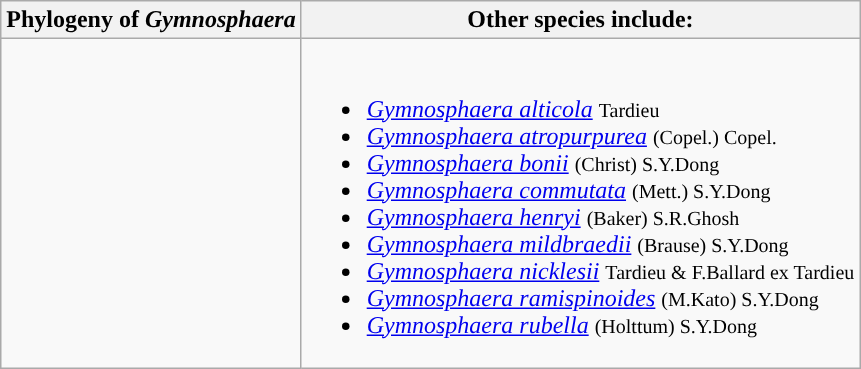<table class="wikitable">
<tr>
<th colspan=1>Phylogeny of <em>Gymnosphaera</em></th>
<th colspan=1>Other species include:</th>
</tr>
<tr>
<td style="vertical-align:top"><br></td>
<td><br><ul><li><em><a href='#'>Gymnosphaera alticola</a></em> <small>Tardieu</small></li><li><em><a href='#'>Gymnosphaera atropurpurea</a></em> <small>(Copel.) Copel.</small></li><li><em><a href='#'>Gymnosphaera bonii</a></em> <small>(Christ) S.Y.Dong</small></li><li><em><a href='#'>Gymnosphaera commutata</a></em> <small>(Mett.) S.Y.Dong</small></li><li><em><a href='#'>Gymnosphaera henryi</a></em> <small>(Baker) S.R.Ghosh</small></li><li><em><a href='#'>Gymnosphaera mildbraedii</a></em> <small>(Brause) S.Y.Dong</small></li><li><em><a href='#'>Gymnosphaera nicklesii</a></em> <small>Tardieu & F.Ballard ex Tardieu</small></li><li><em><a href='#'>Gymnosphaera ramispinoides</a></em> <small>(M.Kato) S.Y.Dong</small></li><li><em><a href='#'>Gymnosphaera rubella</a></em> <small>(Holttum) S.Y.Dong</small></li></ul></td>
</tr>
</table>
